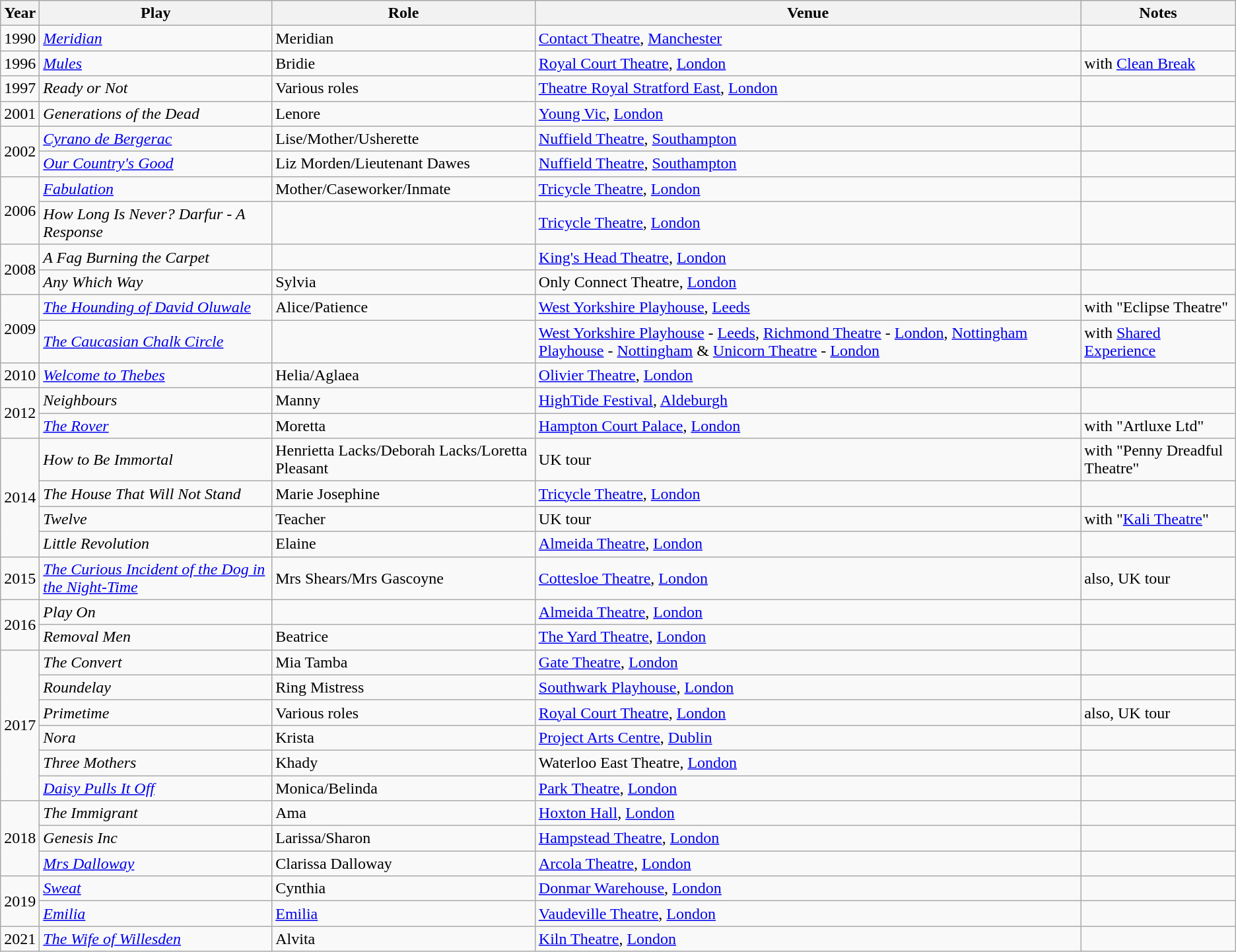<table class="wikitable">
<tr style="background:#b0c4de; text-align:center;">
<th>Year</th>
<th>Play</th>
<th>Role</th>
<th>Venue</th>
<th>Notes</th>
</tr>
<tr>
<td>1990</td>
<td><em><a href='#'>Meridian</a></em></td>
<td>Meridian</td>
<td><a href='#'>Contact Theatre</a>, <a href='#'>Manchester</a></td>
<td></td>
</tr>
<tr>
<td>1996</td>
<td><em><a href='#'>Mules</a></em></td>
<td>Bridie</td>
<td><a href='#'>Royal Court Theatre</a>, <a href='#'>London</a></td>
<td>with <a href='#'>Clean Break</a></td>
</tr>
<tr>
<td>1997</td>
<td><em>Ready or Not</em></td>
<td>Various roles</td>
<td><a href='#'>Theatre Royal Stratford East</a>, <a href='#'>London</a></td>
<td></td>
</tr>
<tr>
<td>2001</td>
<td><em>Generations of the Dead</em></td>
<td>Lenore</td>
<td><a href='#'>Young Vic</a>, <a href='#'>London</a></td>
<td></td>
</tr>
<tr>
<td rowspan="2">2002</td>
<td><em><a href='#'>Cyrano de Bergerac</a></em></td>
<td>Lise/Mother/Usherette</td>
<td><a href='#'>Nuffield Theatre</a>, <a href='#'>Southampton</a></td>
<td></td>
</tr>
<tr>
<td><em><a href='#'>Our Country's Good</a></em></td>
<td>Liz Morden/Lieutenant Dawes</td>
<td><a href='#'>Nuffield Theatre</a>, <a href='#'>Southampton</a></td>
<td></td>
</tr>
<tr>
<td rowspan="2">2006</td>
<td><em><a href='#'>Fabulation</a></em></td>
<td>Mother/Caseworker/Inmate</td>
<td><a href='#'>Tricycle Theatre</a>, <a href='#'>London</a></td>
<td></td>
</tr>
<tr>
<td><em>How Long Is Never? Darfur - A Response</em></td>
<td></td>
<td><a href='#'>Tricycle Theatre</a>, <a href='#'>London</a></td>
<td></td>
</tr>
<tr>
<td rowspan="2">2008</td>
<td><em>A Fag Burning the Carpet</em></td>
<td></td>
<td><a href='#'>King's Head Theatre</a>, <a href='#'>London</a></td>
<td></td>
</tr>
<tr>
<td><em>Any Which Way</em></td>
<td>Sylvia</td>
<td>Only Connect Theatre, <a href='#'>London</a></td>
<td></td>
</tr>
<tr>
<td rowspan="2">2009</td>
<td><em><a href='#'>The Hounding of David Oluwale</a></em></td>
<td>Alice/Patience</td>
<td><a href='#'>West Yorkshire Playhouse</a>, <a href='#'>Leeds</a></td>
<td>with "Eclipse Theatre"</td>
</tr>
<tr>
<td><em><a href='#'>The Caucasian Chalk Circle</a></em></td>
<td></td>
<td><a href='#'>West Yorkshire Playhouse</a> - <a href='#'>Leeds</a>, <a href='#'>Richmond Theatre</a> - <a href='#'>London</a>, <a href='#'>Nottingham Playhouse</a> - <a href='#'>Nottingham</a> & <a href='#'>Unicorn Theatre</a> - <a href='#'>London</a></td>
<td>with <a href='#'>Shared Experience</a></td>
</tr>
<tr>
<td>2010</td>
<td><em><a href='#'>Welcome to Thebes</a></em></td>
<td>Helia/Aglaea</td>
<td><a href='#'>Olivier Theatre</a>, <a href='#'>London</a></td>
<td></td>
</tr>
<tr>
<td rowspan="2">2012</td>
<td><em>Neighbours</em></td>
<td>Manny</td>
<td><a href='#'>HighTide Festival</a>, <a href='#'>Aldeburgh</a></td>
<td></td>
</tr>
<tr>
<td><em><a href='#'>The Rover</a></em></td>
<td>Moretta</td>
<td><a href='#'>Hampton Court Palace</a>, <a href='#'>London</a></td>
<td>with "Artluxe Ltd"</td>
</tr>
<tr>
<td rowspan="4">2014</td>
<td><em>How to Be Immortal</em></td>
<td>Henrietta Lacks/Deborah Lacks/Loretta Pleasant</td>
<td>UK tour</td>
<td>with "Penny Dreadful Theatre"</td>
</tr>
<tr>
<td><em>The House That Will Not Stand</em></td>
<td>Marie Josephine</td>
<td><a href='#'>Tricycle Theatre</a>, <a href='#'>London</a></td>
<td></td>
</tr>
<tr>
<td><em>Twelve</em></td>
<td>Teacher</td>
<td>UK tour</td>
<td>with "<a href='#'>Kali Theatre</a>"</td>
</tr>
<tr>
<td><em>Little Revolution</em></td>
<td>Elaine</td>
<td><a href='#'>Almeida Theatre</a>, <a href='#'>London</a></td>
<td></td>
</tr>
<tr>
<td>2015</td>
<td><em><a href='#'>The Curious Incident of the Dog in the Night-Time</a></em></td>
<td>Mrs Shears/Mrs Gascoyne</td>
<td><a href='#'>Cottesloe Theatre</a>, <a href='#'>London</a></td>
<td>also, UK tour</td>
</tr>
<tr>
<td rowspan="2">2016</td>
<td><em>Play On</em></td>
<td></td>
<td><a href='#'>Almeida Theatre</a>, <a href='#'>London</a></td>
<td></td>
</tr>
<tr>
<td><em>Removal Men</em></td>
<td>Beatrice</td>
<td><a href='#'>The Yard Theatre</a>, <a href='#'>London</a></td>
<td></td>
</tr>
<tr>
<td rowspan="6">2017</td>
<td><em>The Convert</em></td>
<td>Mia Tamba</td>
<td><a href='#'>Gate Theatre</a>, <a href='#'>London</a></td>
<td></td>
</tr>
<tr>
<td><em>Roundelay</em></td>
<td>Ring Mistress</td>
<td><a href='#'>Southwark Playhouse</a>, <a href='#'>London</a></td>
<td></td>
</tr>
<tr>
<td><em>Primetime</em></td>
<td>Various roles</td>
<td><a href='#'>Royal Court Theatre</a>, <a href='#'>London</a></td>
<td>also, UK tour</td>
</tr>
<tr>
<td><em>Nora</em></td>
<td>Krista</td>
<td><a href='#'>Project Arts Centre</a>, <a href='#'>Dublin</a></td>
<td></td>
</tr>
<tr>
<td><em>Three Mothers</em></td>
<td>Khady</td>
<td>Waterloo East Theatre, <a href='#'>London</a></td>
<td></td>
</tr>
<tr>
<td><em><a href='#'>Daisy Pulls It Off</a></em></td>
<td>Monica/Belinda</td>
<td><a href='#'>Park Theatre</a>, <a href='#'>London</a></td>
<td></td>
</tr>
<tr>
<td rowspan="3">2018</td>
<td><em>The Immigrant</em></td>
<td>Ama</td>
<td><a href='#'>Hoxton Hall</a>, <a href='#'>London</a></td>
<td></td>
</tr>
<tr>
<td><em>Genesis Inc</em></td>
<td>Larissa/Sharon</td>
<td><a href='#'>Hampstead Theatre</a>, <a href='#'>London</a></td>
<td></td>
</tr>
<tr>
<td><em><a href='#'>Mrs Dalloway</a></em></td>
<td>Clarissa Dalloway</td>
<td><a href='#'>Arcola Theatre</a>, <a href='#'>London</a></td>
<td></td>
</tr>
<tr>
<td rowspan="2">2019</td>
<td><em><a href='#'>Sweat</a></em></td>
<td>Cynthia</td>
<td><a href='#'>Donmar Warehouse</a>, <a href='#'>London</a></td>
<td></td>
</tr>
<tr>
<td><em><a href='#'>Emilia</a></em></td>
<td><a href='#'>Emilia</a></td>
<td><a href='#'>Vaudeville Theatre</a>, <a href='#'>London</a></td>
<td></td>
</tr>
<tr>
<td rowspan="1">2021</td>
<td><em><a href='#'>The Wife of Willesden</a></em></td>
<td>Alvita</td>
<td><a href='#'>Kiln Theatre</a>, <a href='#'>London</a></td>
<td></td>
</tr>
</table>
